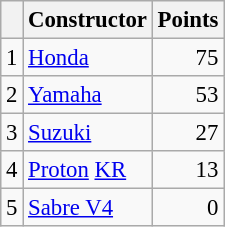<table class="wikitable" style="font-size: 95%;">
<tr>
<th></th>
<th>Constructor</th>
<th>Points</th>
</tr>
<tr>
<td align=center>1</td>
<td> <a href='#'>Honda</a></td>
<td align=right>75</td>
</tr>
<tr>
<td align=center>2</td>
<td> <a href='#'>Yamaha</a></td>
<td align=right>53</td>
</tr>
<tr>
<td align=center>3</td>
<td> <a href='#'>Suzuki</a></td>
<td align=right>27</td>
</tr>
<tr>
<td align=center>4</td>
<td> <a href='#'>Proton</a> <a href='#'>KR</a></td>
<td align=right>13</td>
</tr>
<tr>
<td align=center>5</td>
<td> <a href='#'>Sabre V4</a></td>
<td align=right>0</td>
</tr>
</table>
